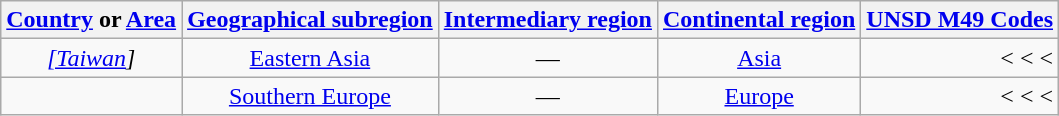<table class="wikitable nowrap sortable mw-datatable" style=text-align:center>
<tr>
<th><a href='#'>Country</a> or <a href='#'>Area</a></th>
<th><a href='#'>Geographical subregion</a></th>
<th><a href='#'>Intermediary region</a></th>
<th><a href='#'>Continental region</a></th>
<th><a href='#'>UNSD M49 Codes</a></th>
</tr>
<tr id="Taiwan Province of China">
<td>   <em><a href='#'>[Taiwan</a>]</em></td>
<td><a href='#'>Eastern Asia</a></td>
<td>—</td>
<td><a href='#'>Asia</a></td>
<td style=text-align:right data-sort-value="001/142/030/156"><a href='#'></a> < <a href='#'></a> < <a href='#'></a> < <a href='#'></a></td>
</tr>
<tr id="Kosovo">
<td> </td>
<td><a href='#'>Southern Europe</a></td>
<td>—</td>
<td><a href='#'>Europe</a></td>
<td style=text-align:right data-sort-value="001/150/039/688"><a href='#'></a> < <a href='#'></a> < <a href='#'></a> < <a href='#'></a></td>
</tr>
</table>
